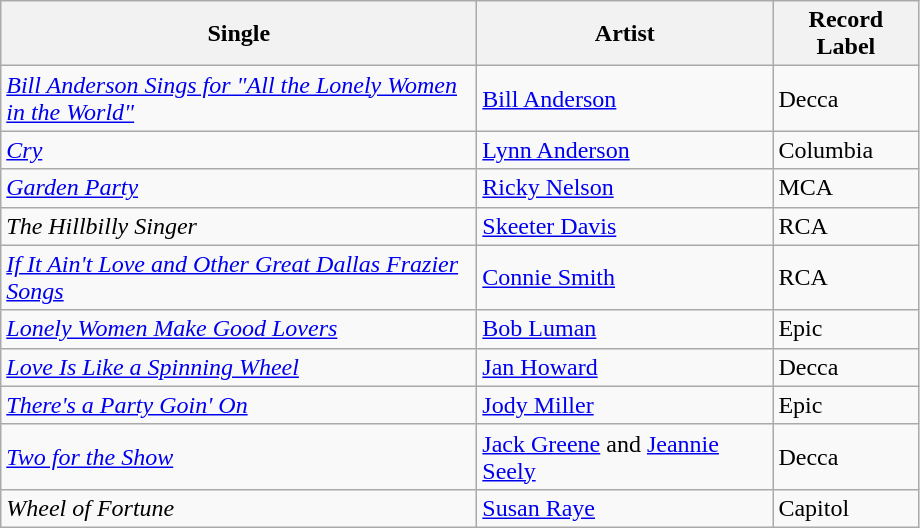<table class="wikitable sortable">
<tr>
<th width="310">Single</th>
<th width="190">Artist</th>
<th width="90">Record Label</th>
</tr>
<tr>
<td><em><a href='#'>Bill Anderson Sings for "All the Lonely Women in the World"</a></em></td>
<td><a href='#'>Bill Anderson</a></td>
<td>Decca</td>
</tr>
<tr>
<td><em><a href='#'>Cry</a></em></td>
<td><a href='#'>Lynn Anderson</a></td>
<td>Columbia</td>
</tr>
<tr>
<td><em><a href='#'>Garden Party</a></em></td>
<td><a href='#'>Ricky Nelson</a></td>
<td>MCA</td>
</tr>
<tr>
<td><em>The Hillbilly Singer</em></td>
<td><a href='#'>Skeeter Davis</a></td>
<td>RCA</td>
</tr>
<tr>
<td><em><a href='#'>If It Ain't Love and Other Great Dallas Frazier Songs</a></em></td>
<td><a href='#'>Connie Smith</a></td>
<td>RCA</td>
</tr>
<tr>
<td><em><a href='#'>Lonely Women Make Good Lovers</a></em></td>
<td><a href='#'>Bob Luman</a></td>
<td>Epic</td>
</tr>
<tr>
<td><em><a href='#'>Love Is Like a Spinning Wheel</a></em></td>
<td><a href='#'>Jan Howard</a></td>
<td>Decca</td>
</tr>
<tr>
<td><em><a href='#'>There's a Party Goin' On</a></em></td>
<td><a href='#'>Jody Miller</a></td>
<td>Epic</td>
</tr>
<tr>
<td><em><a href='#'>Two for the Show</a></em></td>
<td><a href='#'>Jack Greene</a> and <a href='#'>Jeannie Seely</a></td>
<td>Decca</td>
</tr>
<tr>
<td><em>Wheel of Fortune</em></td>
<td><a href='#'>Susan Raye</a></td>
<td>Capitol</td>
</tr>
</table>
